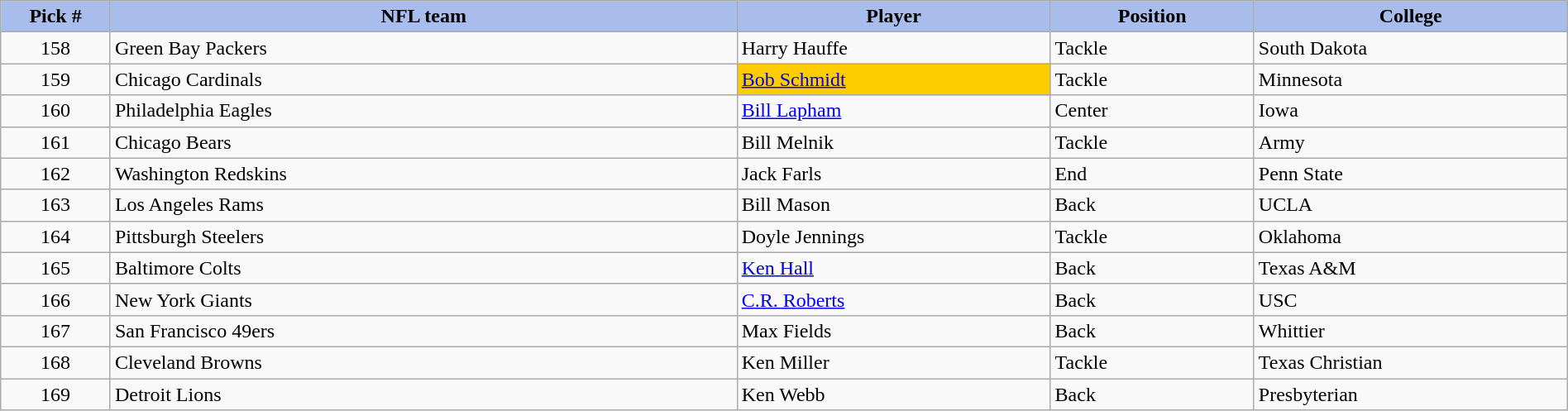<table class="wikitable sortable sortable" style="width: 100%">
<tr>
<th style="background:#A8BDEC;" width=7%>Pick #</th>
<th width=40% style="background:#A8BDEC;">NFL team</th>
<th width=20% style="background:#A8BDEC;">Player</th>
<th width=13% style="background:#A8BDEC;">Position</th>
<th style="background:#A8BDEC;">College</th>
</tr>
<tr>
<td align=center>158</td>
<td>Green Bay Packers</td>
<td>Harry Hauffe</td>
<td>Tackle</td>
<td>South Dakota</td>
</tr>
<tr>
<td align=center>159</td>
<td>Chicago Cardinals</td>
<td bgcolor="#FFCC00"><a href='#'>Bob Schmidt</a></td>
<td>Tackle</td>
<td>Minnesota</td>
</tr>
<tr>
<td align=center>160</td>
<td>Philadelphia Eagles</td>
<td><a href='#'>Bill Lapham</a></td>
<td>Center</td>
<td>Iowa</td>
</tr>
<tr>
<td align=center>161</td>
<td>Chicago Bears</td>
<td>Bill Melnik</td>
<td>Tackle</td>
<td>Army</td>
</tr>
<tr>
<td align=center>162</td>
<td>Washington Redskins</td>
<td>Jack Farls</td>
<td>End</td>
<td>Penn State</td>
</tr>
<tr>
<td align=center>163</td>
<td>Los Angeles Rams</td>
<td>Bill Mason</td>
<td>Back</td>
<td>UCLA</td>
</tr>
<tr>
<td align=center>164</td>
<td>Pittsburgh Steelers</td>
<td>Doyle Jennings</td>
<td>Tackle</td>
<td>Oklahoma</td>
</tr>
<tr>
<td align=center>165</td>
<td>Baltimore Colts</td>
<td><a href='#'>Ken Hall</a></td>
<td>Back</td>
<td>Texas A&M</td>
</tr>
<tr>
<td align=center>166</td>
<td>New York Giants</td>
<td><a href='#'>C.R. Roberts</a></td>
<td>Back</td>
<td>USC</td>
</tr>
<tr>
<td align=center>167</td>
<td>San Francisco 49ers</td>
<td>Max Fields</td>
<td>Back</td>
<td>Whittier</td>
</tr>
<tr>
<td align=center>168</td>
<td>Cleveland Browns</td>
<td>Ken Miller</td>
<td>Tackle</td>
<td>Texas Christian</td>
</tr>
<tr>
<td align=center>169</td>
<td>Detroit Lions</td>
<td>Ken Webb</td>
<td>Back</td>
<td>Presbyterian</td>
</tr>
</table>
